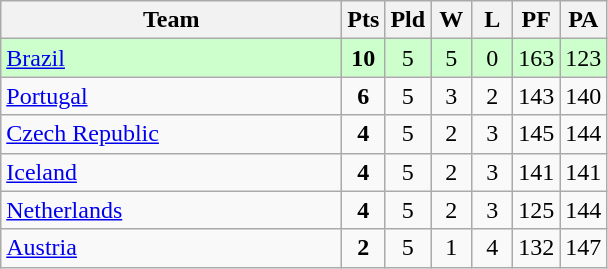<table class=wikitable style="text-align:center">
<tr>
<th width=220>Team</th>
<th width=20>Pts</th>
<th width=20>Pld</th>
<th width=20>W</th>
<th width=20>L</th>
<th width=20>PF</th>
<th width=20>PA</th>
</tr>
<tr bgcolor=#ccffcc>
<td align=left> <a href='#'>Brazil</a></td>
<td><strong>10</strong></td>
<td>5</td>
<td>5</td>
<td>0</td>
<td>163</td>
<td>123</td>
</tr>
<tr bgcolor=>
<td align=left> <a href='#'>Portugal</a></td>
<td><strong>6</strong></td>
<td>5</td>
<td>3</td>
<td>2</td>
<td>143</td>
<td>140</td>
</tr>
<tr bgcolor=>
<td align=left> <a href='#'>Czech Republic</a></td>
<td><strong>4</strong></td>
<td>5</td>
<td>2</td>
<td>3</td>
<td>145</td>
<td>144</td>
</tr>
<tr bgcolor=>
<td align=left> <a href='#'>Iceland</a></td>
<td><strong>4</strong></td>
<td>5</td>
<td>2</td>
<td>3</td>
<td>141</td>
<td>141</td>
</tr>
<tr bgcolor=>
<td align=left> <a href='#'>Netherlands</a></td>
<td><strong>4</strong></td>
<td>5</td>
<td>2</td>
<td>3</td>
<td>125</td>
<td>144</td>
</tr>
<tr bgcolor=>
<td align=left> <a href='#'>Austria</a></td>
<td><strong>2</strong></td>
<td>5</td>
<td>1</td>
<td>4</td>
<td>132</td>
<td>147</td>
</tr>
</table>
